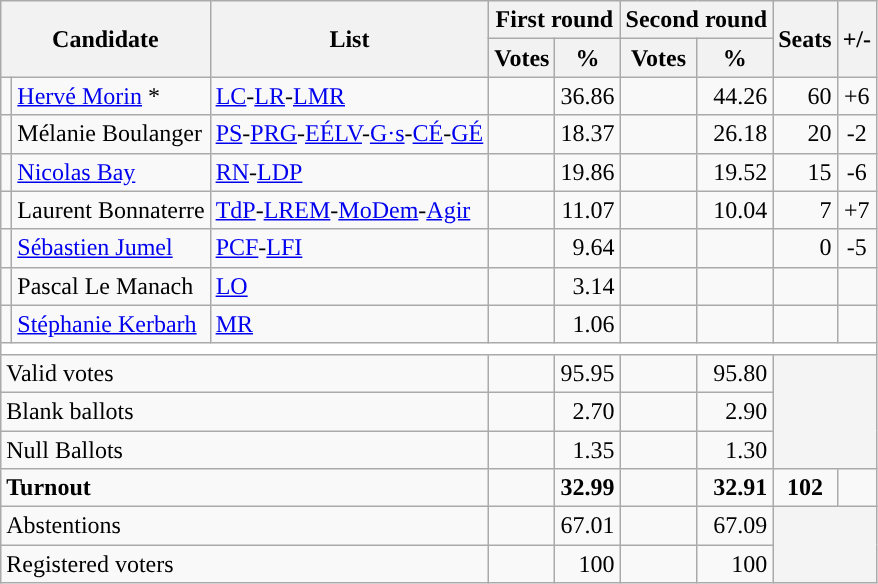<table class="wikitable centre" style="text-align:right;">
<tr>
<th rowspan=2 colspan=2 scope=col>Candidate</th>
<th rowspan=2 scope=col>List</th>
<th colspan=2 scope=col>First round</th>
<th colspan=2 scope=col>Second round</th>
<th rowspan=2 scope=col>Seats</th>
<th rowspan=2 scope=col>+/-</th>
</tr>
<tr>
<th scope=col>Votes</th>
<th scope=col>%</th>
<th scope=col>Votes</th>
<th scope=col>%</th>
</tr>
<tr>
<td style="color:inherit;background:"></td>
<td align="left"><a href='#'>Hervé Morin</a> *</td>
<td align="left"><a href='#'>LC</a>-<a href='#'>LR</a>-<a href='#'>LMR</a></td>
<td></td>
<td>36.86</td>
<td></td>
<td>44.26</td>
<td>60</td>
<td align="center">+6</td>
</tr>
<tr>
<td style="color:inherit;background:"></td>
<td align="left">Mélanie Boulanger</td>
<td align="left"><a href='#'>PS</a>-<a href='#'>PRG</a>-<a href='#'>EÉLV</a>-<a href='#'>G·s</a>-<a href='#'>CÉ</a>-<a href='#'>GÉ</a></td>
<td></td>
<td>18.37</td>
<td></td>
<td>26.18</td>
<td>20</td>
<td align="center">-2</td>
</tr>
<tr>
<td style="color:inherit;background:"></td>
<td align="left"><a href='#'>Nicolas Bay</a></td>
<td align="left"><a href='#'>RN</a>-<a href='#'>LDP</a></td>
<td></td>
<td>19.86</td>
<td></td>
<td>19.52</td>
<td>15</td>
<td align="center">-6</td>
</tr>
<tr>
<td style="color:inherit;background:"></td>
<td align="left">Laurent Bonnaterre</td>
<td align="left"><a href='#'>TdP</a>-<a href='#'>LREM</a>-<a href='#'>MoDem</a>-<a href='#'>Agir</a></td>
<td></td>
<td>11.07</td>
<td></td>
<td>10.04</td>
<td>7</td>
<td align="center">+7</td>
</tr>
<tr>
<td style="color:inherit;background:"></td>
<td align="left"><a href='#'>Sébastien Jumel</a></td>
<td align="left"><a href='#'>PCF</a>-<a href='#'>LFI</a></td>
<td></td>
<td>9.64</td>
<td></td>
<td></td>
<td>0</td>
<td align="center">-5</td>
</tr>
<tr>
<td style="color:inherit;background:"></td>
<td align="left">Pascal Le Manach</td>
<td align="left"><a href='#'>LO</a></td>
<td></td>
<td>3.14</td>
<td></td>
<td></td>
<td></td>
<td align="center"></td>
</tr>
<tr>
<td style="color:inherit;background:"></td>
<td align="left"><a href='#'>Stéphanie Kerbarh</a></td>
<td align="left"><a href='#'>MR</a></td>
<td></td>
<td>1.06</td>
<td></td>
<td></td>
<td></td>
<td align="center"></td>
</tr>
<tr style="background:white;">
<td colspan=9></td>
</tr>
<tr>
<td colspan=3 style="text-align:left;">Valid votes</td>
<td></td>
<td>95.95</td>
<td></td>
<td>95.80</td>
<td colspan="2" rowspan="3" bgcolor=#F4F4F4></td>
</tr>
<tr>
<td colspan=3 style="text-align:left;">Blank ballots</td>
<td></td>
<td>2.70</td>
<td></td>
<td>2.90</td>
</tr>
<tr>
<td colspan=3 style="text-align:left;">Null Ballots</td>
<td></td>
<td>1.35</td>
<td></td>
<td>1.30</td>
</tr>
<tr style="font-weight:bold;">
<td colspan=3 style="text-align:left;">Turnout</td>
<td></td>
<td>32.99</td>
<td></td>
<td>32.91</td>
<td align=center>102</td>
<td align=center></td>
</tr>
<tr>
<td colspan=3 style="text-align:left;">Abstentions</td>
<td></td>
<td>67.01</td>
<td></td>
<td>67.09</td>
<td colspan="2" rowspan="2" bgcolor=#F4F4F4></td>
</tr>
<tr>
<td colspan=3 style="text-align:left;">Registered voters</td>
<td></td>
<td>100</td>
<td></td>
<td>100</td>
</tr>
</table>
